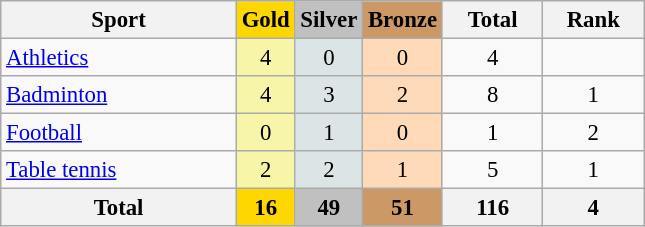<table class="wikitable sortable" style="text-align:center; font-size:95%">
<tr>
<th width=150>Sport</th>
<th style="background-color:gold; width=60;">Gold</th>
<th style="background-color:silver; width=60;">Silver</th>
<th style="background-color:#cc9966; width=60;">Bronze</th>
<th width=60>Total</th>
<th width=60>Rank</th>
</tr>
<tr>
<td align=left> <a href='#'>Athletics</a></td>
<td bgcolor=#f7f6a8>4</td>
<td bgcolor=#dce5e5>0</td>
<td bgcolor=#ffdab9>0</td>
<td>4</td>
<td></td>
</tr>
<tr>
<td align=left> <a href='#'>Badminton</a></td>
<td bgcolor=#f7f6a8>4</td>
<td bgcolor=#dce5e5>3</td>
<td bgcolor=#ffdab9>2</td>
<td>8</td>
<td>1</td>
</tr>
<tr>
<td align=left> <a href='#'>Football</a></td>
<td bgcolor=#f7f6a8>0</td>
<td bgcolor=#dce5e5>1</td>
<td bgcolor=#ffdab9>0</td>
<td>1</td>
<td>2</td>
</tr>
<tr>
<td align=left> <a href='#'>Table tennis</a></td>
<td bgcolor=#f7f6a8>2</td>
<td bgcolor=#dce5e5>2</td>
<td bgcolor=#ffdab9>1</td>
<td>5</td>
<td>1</td>
</tr>
<tr>
<th>Total</th>
<th style="background-color:gold; width=60;">16</th>
<th style="background-color:silver; width=60;">49</th>
<th style="background-color:#cc9966; width=60;">51</th>
<th>116</th>
<th>4</th>
</tr>
</table>
